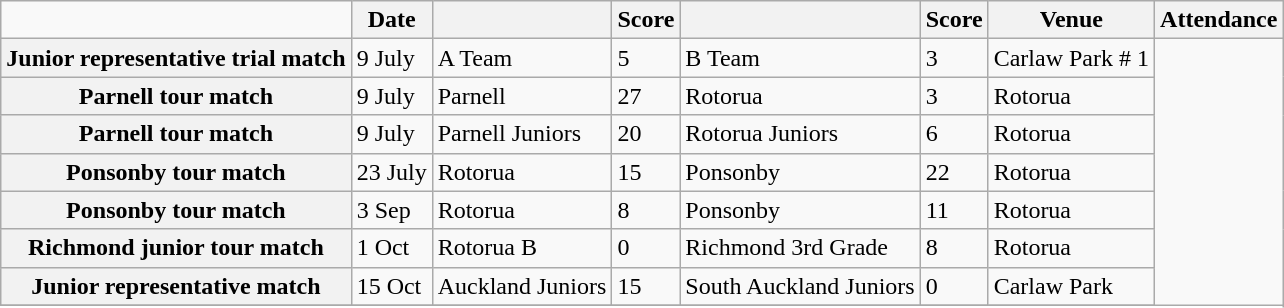<table class="wikitable mw-collapsible">
<tr>
<td></td>
<th scope="col">Date</th>
<th scope="col"></th>
<th scope="col">Score</th>
<th scope="col"></th>
<th scope="col">Score</th>
<th scope="col">Venue</th>
<th scope="col">Attendance</th>
</tr>
<tr>
<th scope="row">Junior representative trial match</th>
<td>9 July </td>
<td>A Team</td>
<td>5</td>
<td>B Team</td>
<td>3</td>
<td>Carlaw Park # 1</td>
</tr>
<tr>
<th scope="row">Parnell tour match</th>
<td>9 July </td>
<td>Parnell</td>
<td>27</td>
<td>Rotorua</td>
<td>3</td>
<td>Rotorua</td>
</tr>
<tr>
<th scope="row">Parnell tour match</th>
<td>9 July</td>
<td>Parnell Juniors</td>
<td>20</td>
<td>Rotorua Juniors</td>
<td>6</td>
<td>Rotorua</td>
</tr>
<tr>
<th scope="row">Ponsonby tour match</th>
<td>23 July </td>
<td>Rotorua</td>
<td>15</td>
<td>Ponsonby</td>
<td>22</td>
<td>Rotorua</td>
</tr>
<tr>
<th scope="row">Ponsonby tour match</th>
<td>3 Sep </td>
<td>Rotorua</td>
<td>8</td>
<td>Ponsonby</td>
<td>11</td>
<td>Rotorua</td>
</tr>
<tr>
<th scope="row">Richmond junior tour match</th>
<td>1 Oct </td>
<td>Rotorua B</td>
<td>0</td>
<td>Richmond 3rd Grade</td>
<td>8</td>
<td>Rotorua</td>
</tr>
<tr>
<th scope="row">Junior representative match</th>
<td>15 Oct </td>
<td>Auckland Juniors</td>
<td>15</td>
<td>South Auckland Juniors</td>
<td>0</td>
<td>Carlaw Park</td>
</tr>
<tr>
</tr>
</table>
